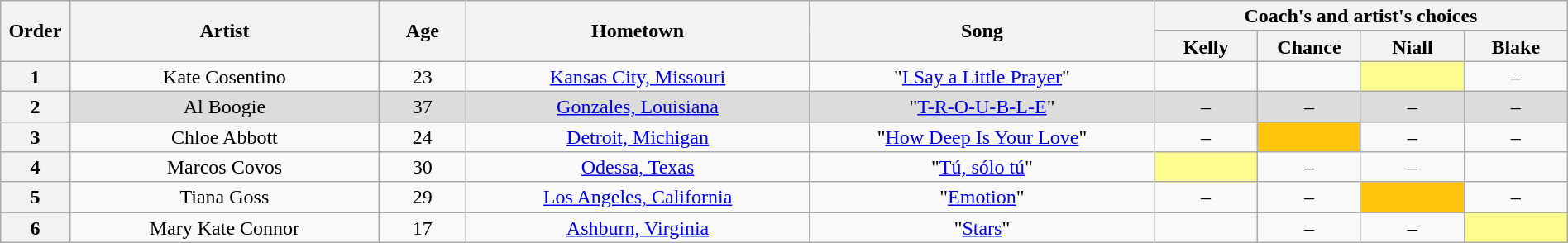<table class="wikitable" style="text-align:center; line-height:17px; width:100%">
<tr>
<th rowspan="2" scope="col" style="width:04%">Order</th>
<th rowspan="2" scope="col" style="width:18%">Artist</th>
<th rowspan="2" scope="col" style="width:05%">Age</th>
<th rowspan="2" scope="col" style="width:20%">Hometown</th>
<th rowspan="2" scope="col" style="width:20%">Song</th>
<th colspan="4" scope="col" style="width:24%">Coach's and artist's choices</th>
</tr>
<tr>
<th style="width:06%">Kelly</th>
<th style="width:06%">Chance</th>
<th style="width:06%">Niall</th>
<th style="width:06%">Blake</th>
</tr>
<tr>
<th>1</th>
<td>Kate Cosentino</td>
<td>23</td>
<td><a href='#'>Kansas City, Missouri</a></td>
<td>"<a href='#'>I Say a Little Prayer</a>"</td>
<td><em></em></td>
<td><em></em></td>
<td style="background:#fdfc8f"><em></em></td>
<td>–</td>
</tr>
<tr style="background:#DCDCDC">
<th>2</th>
<td>Al Boogie</td>
<td>37</td>
<td><a href='#'>Gonzales, Louisiana</a></td>
<td>"<a href='#'>T-R-O-U-B-L-E</a>"</td>
<td>–</td>
<td>–</td>
<td>–</td>
<td>–</td>
</tr>
<tr>
<th>3</th>
<td>Chloe Abbott</td>
<td>24</td>
<td><a href='#'>Detroit, Michigan</a></td>
<td>"<a href='#'>How Deep Is Your Love</a>"</td>
<td>–</td>
<td style="background:#ffc40c"><em></em></td>
<td>–</td>
<td>–</td>
</tr>
<tr>
<th>4</th>
<td>Marcos Covos</td>
<td>30</td>
<td><a href='#'>Odessa, Texas</a></td>
<td>"<a href='#'>Tú, sólo tú</a>"</td>
<td style="background:#fdfc8f"><em></em></td>
<td>–</td>
<td>–</td>
<td><em></em></td>
</tr>
<tr>
<th>5</th>
<td>Tiana Goss</td>
<td>29</td>
<td><a href='#'>Los Angeles, California</a></td>
<td>"<a href='#'>Emotion</a>"</td>
<td>–</td>
<td>–</td>
<td style="background:#ffc40c"><em></em></td>
<td>–</td>
</tr>
<tr>
<th>6</th>
<td>Mary Kate Connor</td>
<td>17</td>
<td><a href='#'>Ashburn, Virginia</a></td>
<td>"<a href='#'>Stars</a>"</td>
<td><em></em></td>
<td>–</td>
<td>–</td>
<td style="background:#fdfc8f"><em></em></td>
</tr>
</table>
